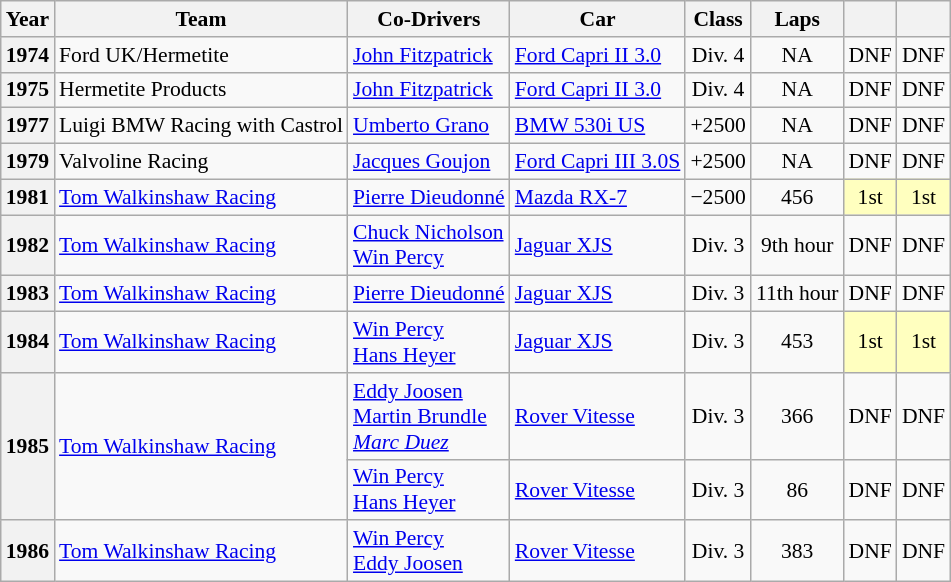<table class="wikitable" style="text-align:center; font-size:90%">
<tr>
<th>Year</th>
<th>Team</th>
<th>Co-Drivers</th>
<th>Car</th>
<th>Class</th>
<th>Laps</th>
<th></th>
<th></th>
</tr>
<tr>
<th>1974</th>
<td align="left"> Ford UK/Hermetite</td>
<td align="left"> <a href='#'>John Fitzpatrick</a></td>
<td align="left"><a href='#'>Ford Capri II 3.0</a></td>
<td>Div. 4</td>
<td>NA</td>
<td>DNF</td>
<td>DNF</td>
</tr>
<tr>
<th>1975</th>
<td align="left"> Hermetite Products</td>
<td align="left"> <a href='#'>John Fitzpatrick</a></td>
<td align="left"><a href='#'>Ford Capri II 3.0</a></td>
<td>Div. 4</td>
<td>NA</td>
<td>DNF</td>
<td>DNF</td>
</tr>
<tr>
<th>1977</th>
<td align="left"> Luigi BMW Racing with Castrol</td>
<td align="left"> <a href='#'>Umberto Grano</a></td>
<td align="left"><a href='#'>BMW 530i US</a></td>
<td>+2500</td>
<td>NA</td>
<td>DNF</td>
<td>DNF</td>
</tr>
<tr>
<th>1979</th>
<td align="left"> Valvoline Racing</td>
<td align="left"> <a href='#'>Jacques Goujon</a></td>
<td align="left"><a href='#'>Ford Capri III 3.0S</a></td>
<td>+2500</td>
<td>NA</td>
<td>DNF</td>
<td>DNF</td>
</tr>
<tr>
<th>1981</th>
<td align="left"> <a href='#'>Tom Walkinshaw Racing</a></td>
<td align="left"> <a href='#'>Pierre Dieudonné</a></td>
<td align="left"><a href='#'>Mazda RX-7</a></td>
<td>−2500</td>
<td>456</td>
<td style="background:#ffffbf;">1st</td>
<td style="background:#ffffbf;">1st</td>
</tr>
<tr>
<th>1982</th>
<td align="left"> <a href='#'>Tom Walkinshaw Racing</a></td>
<td align="left"> <a href='#'>Chuck Nicholson</a><br> <a href='#'>Win Percy</a></td>
<td align="left"><a href='#'>Jaguar XJS</a></td>
<td>Div. 3</td>
<td>9th hour</td>
<td>DNF</td>
<td>DNF</td>
</tr>
<tr>
<th>1983</th>
<td align="left"> <a href='#'>Tom Walkinshaw Racing</a></td>
<td align="left"> <a href='#'>Pierre Dieudonné</a></td>
<td align="left"><a href='#'>Jaguar XJS</a></td>
<td>Div. 3</td>
<td>11th hour</td>
<td>DNF</td>
<td>DNF</td>
</tr>
<tr>
<th>1984</th>
<td align="left"> <a href='#'>Tom Walkinshaw Racing</a></td>
<td align="left"> <a href='#'>Win Percy</a><br> <a href='#'>Hans Heyer</a></td>
<td align="left"><a href='#'>Jaguar XJS</a></td>
<td>Div. 3</td>
<td>453</td>
<td style="background:#ffffbf;">1st</td>
<td style="background:#ffffbf;">1st</td>
</tr>
<tr>
<th rowspan=2 align=center>1985</th>
<td rowspan=2 align=left> <a href='#'>Tom Walkinshaw Racing</a></td>
<td align="left"> <a href='#'>Eddy Joosen</a><br> <a href='#'>Martin Brundle</a><br> <em><a href='#'>Marc Duez</a></em></td>
<td align="left"><a href='#'>Rover Vitesse</a></td>
<td>Div. 3</td>
<td>366</td>
<td>DNF</td>
<td>DNF</td>
</tr>
<tr>
<td align="left"> <a href='#'>Win Percy</a><br> <a href='#'>Hans Heyer</a></td>
<td align="left"><a href='#'>Rover Vitesse</a></td>
<td>Div. 3</td>
<td>86</td>
<td>DNF</td>
<td>DNF</td>
</tr>
<tr>
<th>1986</th>
<td align="left"> <a href='#'>Tom Walkinshaw Racing</a></td>
<td align="left"> <a href='#'>Win Percy</a><br> <a href='#'>Eddy Joosen</a></td>
<td align="left"><a href='#'>Rover Vitesse</a></td>
<td>Div. 3</td>
<td>383</td>
<td>DNF</td>
<td>DNF</td>
</tr>
</table>
